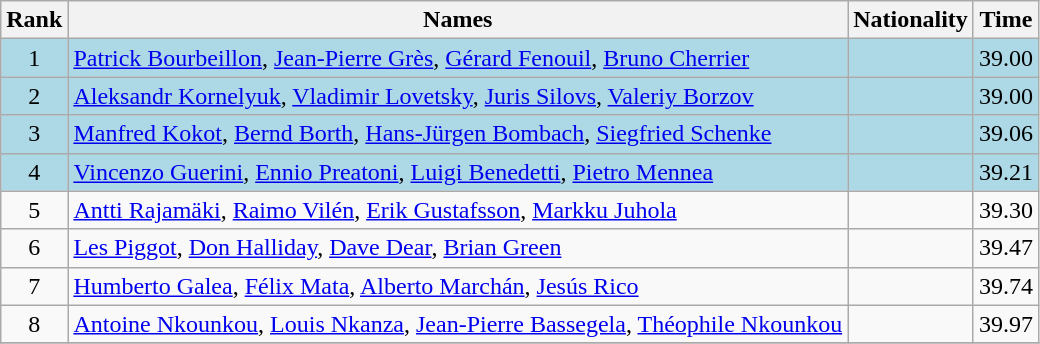<table class="wikitable sortable" style="text-align:center">
<tr>
<th>Rank</th>
<th>Names</th>
<th>Nationality</th>
<th>Time</th>
</tr>
<tr bgcolor=lightblue>
<td>1</td>
<td align=left><a href='#'>Patrick Bourbeillon</a>, <a href='#'>Jean-Pierre Grès</a>, <a href='#'>Gérard Fenouil</a>, <a href='#'>Bruno Cherrier</a></td>
<td align=left></td>
<td>39.00</td>
</tr>
<tr bgcolor=lightblue>
<td>2</td>
<td align=left><a href='#'>Aleksandr Kornelyuk</a>, <a href='#'>Vladimir Lovetsky</a>, <a href='#'>Juris Silovs</a>, <a href='#'>Valeriy Borzov</a></td>
<td align=left></td>
<td>39.00</td>
</tr>
<tr bgcolor=lightblue>
<td>3</td>
<td align=left><a href='#'>Manfred Kokot</a>, <a href='#'>Bernd Borth</a>, <a href='#'>Hans-Jürgen Bombach</a>, <a href='#'>Siegfried Schenke</a></td>
<td align=left></td>
<td>39.06</td>
</tr>
<tr bgcolor=lightblue>
<td>4</td>
<td align=left><a href='#'>Vincenzo Guerini</a>, <a href='#'>Ennio Preatoni</a>, <a href='#'>Luigi Benedetti</a>, <a href='#'>Pietro Mennea</a></td>
<td align=left></td>
<td>39.21</td>
</tr>
<tr>
<td>5</td>
<td align=left><a href='#'>Antti Rajamäki</a>, <a href='#'>Raimo Vilén</a>, <a href='#'>Erik Gustafsson</a>, <a href='#'>Markku Juhola</a></td>
<td align=left></td>
<td>39.30</td>
</tr>
<tr>
<td>6</td>
<td align=left><a href='#'>Les Piggot</a>, <a href='#'>Don Halliday</a>, <a href='#'>Dave Dear</a>, <a href='#'>Brian Green</a></td>
<td align=left></td>
<td>39.47</td>
</tr>
<tr>
<td>7</td>
<td align=left><a href='#'>Humberto Galea</a>, <a href='#'>Félix Mata</a>, <a href='#'>Alberto Marchán</a>, <a href='#'>Jesús Rico</a></td>
<td align=left></td>
<td>39.74</td>
</tr>
<tr>
<td>8</td>
<td align=left><a href='#'>Antoine Nkounkou</a>, <a href='#'>Louis Nkanza</a>, <a href='#'>Jean-Pierre Bassegela</a>, <a href='#'>Théophile Nkounkou</a></td>
<td align=left></td>
<td>39.97</td>
</tr>
<tr>
</tr>
</table>
